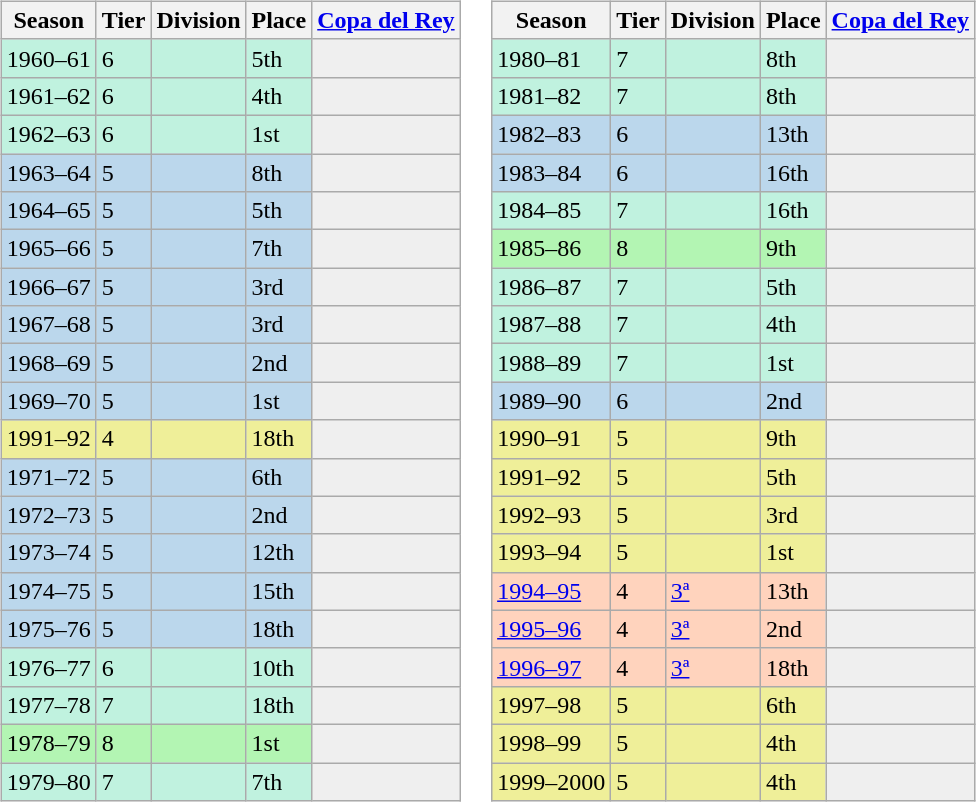<table>
<tr>
<td valign="top" width=0%><br><table class="wikitable">
<tr style="background:#f0f6fa;">
<th>Season</th>
<th>Tier</th>
<th>Division</th>
<th>Place</th>
<th><a href='#'>Copa del Rey</a></th>
</tr>
<tr>
<td style="background:#C0F2DF;">1960–61</td>
<td style="background:#C0F2DF;">6</td>
<td style="background:#C0F2DF;"></td>
<td style="background:#C0F2DF;">5th</td>
<th style="background:#efefef;"></th>
</tr>
<tr>
<td style="background:#C0F2DF;">1961–62</td>
<td style="background:#C0F2DF;">6</td>
<td style="background:#C0F2DF;"></td>
<td style="background:#C0F2DF;">4th</td>
<th style="background:#efefef;"></th>
</tr>
<tr>
<td style="background:#C0F2DF;">1962–63</td>
<td style="background:#C0F2DF;">6</td>
<td style="background:#C0F2DF;"></td>
<td style="background:#C0F2DF;">1st</td>
<th style="background:#efefef;"></th>
</tr>
<tr>
<td style="background:#BBD7EC;">1963–64</td>
<td style="background:#BBD7EC;">5</td>
<td style="background:#BBD7EC;"></td>
<td style="background:#BBD7EC;">8th</td>
<th style="background:#efefef;"></th>
</tr>
<tr>
<td style="background:#BBD7EC;">1964–65</td>
<td style="background:#BBD7EC;">5</td>
<td style="background:#BBD7EC;"></td>
<td style="background:#BBD7EC;">5th</td>
<th style="background:#efefef;"></th>
</tr>
<tr>
<td style="background:#BBD7EC;">1965–66</td>
<td style="background:#BBD7EC;">5</td>
<td style="background:#BBD7EC;"></td>
<td style="background:#BBD7EC;">7th</td>
<th style="background:#efefef;"></th>
</tr>
<tr>
<td style="background:#BBD7EC;">1966–67</td>
<td style="background:#BBD7EC;">5</td>
<td style="background:#BBD7EC;"></td>
<td style="background:#BBD7EC;">3rd</td>
<th style="background:#efefef;"></th>
</tr>
<tr>
<td style="background:#BBD7EC;">1967–68</td>
<td style="background:#BBD7EC;">5</td>
<td style="background:#BBD7EC;"></td>
<td style="background:#BBD7EC;">3rd</td>
<th style="background:#efefef;"></th>
</tr>
<tr>
<td style="background:#BBD7EC;">1968–69</td>
<td style="background:#BBD7EC;">5</td>
<td style="background:#BBD7EC;"></td>
<td style="background:#BBD7EC;">2nd</td>
<th style="background:#efefef;"></th>
</tr>
<tr>
<td style="background:#BBD7EC;">1969–70</td>
<td style="background:#BBD7EC;">5</td>
<td style="background:#BBD7EC;"></td>
<td style="background:#BBD7EC;">1st</td>
<th style="background:#efefef;"></th>
</tr>
<tr>
<td style="background:#EFEF99;">1991–92</td>
<td style="background:#EFEF99;">4</td>
<td style="background:#EFEF99;"></td>
<td style="background:#EFEF99;">18th</td>
<th style="background:#efefef;"></th>
</tr>
<tr>
<td style="background:#BBD7EC;">1971–72</td>
<td style="background:#BBD7EC;">5</td>
<td style="background:#BBD7EC;"></td>
<td style="background:#BBD7EC;">6th</td>
<th style="background:#efefef;"></th>
</tr>
<tr>
<td style="background:#BBD7EC;">1972–73</td>
<td style="background:#BBD7EC;">5</td>
<td style="background:#BBD7EC;"></td>
<td style="background:#BBD7EC;">2nd</td>
<th style="background:#efefef;"></th>
</tr>
<tr>
<td style="background:#BBD7EC;">1973–74</td>
<td style="background:#BBD7EC;">5</td>
<td style="background:#BBD7EC;"></td>
<td style="background:#BBD7EC;">12th</td>
<th style="background:#efefef;"></th>
</tr>
<tr>
<td style="background:#BBD7EC;">1974–75</td>
<td style="background:#BBD7EC;">5</td>
<td style="background:#BBD7EC;"></td>
<td style="background:#BBD7EC;">15th</td>
<th style="background:#efefef;"></th>
</tr>
<tr>
<td style="background:#BBD7EC;">1975–76</td>
<td style="background:#BBD7EC;">5</td>
<td style="background:#BBD7EC;"></td>
<td style="background:#BBD7EC;">18th</td>
<th style="background:#efefef;"></th>
</tr>
<tr>
<td style="background:#C0F2DF;">1976–77</td>
<td style="background:#C0F2DF;">6</td>
<td style="background:#C0F2DF;"></td>
<td style="background:#C0F2DF;">10th</td>
<th style="background:#efefef;"></th>
</tr>
<tr>
<td style="background:#C0F2DF;">1977–78</td>
<td style="background:#C0F2DF;">7</td>
<td style="background:#C0F2DF;"></td>
<td style="background:#C0F2DF;">18th</td>
<th style="background:#efefef;"></th>
</tr>
<tr>
<td style="background:#B3F5B3;">1978–79</td>
<td style="background:#B3F5B3;">8</td>
<td style="background:#B3F5B3;"></td>
<td style="background:#B3F5B3;">1st</td>
<th style="background:#efefef;"></th>
</tr>
<tr>
<td style="background:#C0F2DF;">1979–80</td>
<td style="background:#C0F2DF;">7</td>
<td style="background:#C0F2DF;"></td>
<td style="background:#C0F2DF;">7th</td>
<th style="background:#efefef;"></th>
</tr>
</table>
</td>
<td valign="top" width=0%><br><table class="wikitable">
<tr style="background:#f0f6fa;">
<th>Season</th>
<th>Tier</th>
<th>Division</th>
<th>Place</th>
<th><a href='#'>Copa del Rey</a></th>
</tr>
<tr>
<td style="background:#C0F2DF;">1980–81</td>
<td style="background:#C0F2DF;">7</td>
<td style="background:#C0F2DF;"></td>
<td style="background:#C0F2DF;">8th</td>
<th style="background:#efefef;"></th>
</tr>
<tr>
<td style="background:#C0F2DF;">1981–82</td>
<td style="background:#C0F2DF;">7</td>
<td style="background:#C0F2DF;"></td>
<td style="background:#C0F2DF;">8th</td>
<th style="background:#efefef;"></th>
</tr>
<tr>
<td style="background:#BBD7EC;">1982–83</td>
<td style="background:#BBD7EC;">6</td>
<td style="background:#BBD7EC;"></td>
<td style="background:#BBD7EC;">13th</td>
<th style="background:#efefef;"></th>
</tr>
<tr>
<td style="background:#BBD7EC;">1983–84</td>
<td style="background:#BBD7EC;">6</td>
<td style="background:#BBD7EC;"></td>
<td style="background:#BBD7EC;">16th</td>
<th style="background:#efefef;"></th>
</tr>
<tr>
<td style="background:#C0F2DF;">1984–85</td>
<td style="background:#C0F2DF;">7</td>
<td style="background:#C0F2DF;"></td>
<td style="background:#C0F2DF;">16th</td>
<th style="background:#efefef;"></th>
</tr>
<tr>
<td style="background:#B3F5B3;">1985–86</td>
<td style="background:#B3F5B3;">8</td>
<td style="background:#B3F5B3;"></td>
<td style="background:#B3F5B3;">9th</td>
<th style="background:#efefef;"></th>
</tr>
<tr>
<td style="background:#C0F2DF;">1986–87</td>
<td style="background:#C0F2DF;">7</td>
<td style="background:#C0F2DF;"></td>
<td style="background:#C0F2DF;">5th</td>
<th style="background:#efefef;"></th>
</tr>
<tr>
<td style="background:#C0F2DF;">1987–88</td>
<td style="background:#C0F2DF;">7</td>
<td style="background:#C0F2DF;"></td>
<td style="background:#C0F2DF;">4th</td>
<th style="background:#efefef;"></th>
</tr>
<tr>
<td style="background:#C0F2DF;">1988–89</td>
<td style="background:#C0F2DF;">7</td>
<td style="background:#C0F2DF;"></td>
<td style="background:#C0F2DF;">1st</td>
<th style="background:#efefef;"></th>
</tr>
<tr>
<td style="background:#BBD7EC;">1989–90</td>
<td style="background:#BBD7EC;">6</td>
<td style="background:#BBD7EC;"></td>
<td style="background:#BBD7EC;">2nd</td>
<th style="background:#efefef;"></th>
</tr>
<tr>
<td style="background:#EFEF99;">1990–91</td>
<td style="background:#EFEF99;">5</td>
<td style="background:#EFEF99;"></td>
<td style="background:#EFEF99;">9th</td>
<th style="background:#efefef;"></th>
</tr>
<tr>
<td style="background:#EFEF99;">1991–92</td>
<td style="background:#EFEF99;">5</td>
<td style="background:#EFEF99;"></td>
<td style="background:#EFEF99;">5th</td>
<th style="background:#efefef;"></th>
</tr>
<tr>
<td style="background:#EFEF99;">1992–93</td>
<td style="background:#EFEF99;">5</td>
<td style="background:#EFEF99;"></td>
<td style="background:#EFEF99;">3rd</td>
<th style="background:#efefef;"></th>
</tr>
<tr>
<td style="background:#EFEF99;">1993–94</td>
<td style="background:#EFEF99;">5</td>
<td style="background:#EFEF99;"></td>
<td style="background:#EFEF99;">1st</td>
<th style="background:#efefef;"></th>
</tr>
<tr>
<td style="background:#FFD3BD;"><a href='#'>1994–95</a></td>
<td style="background:#FFD3BD;">4</td>
<td style="background:#FFD3BD;"><a href='#'>3ª</a></td>
<td style="background:#FFD3BD;">13th</td>
<th style="background:#efefef;"></th>
</tr>
<tr>
<td style="background:#FFD3BD;"><a href='#'>1995–96</a></td>
<td style="background:#FFD3BD;">4</td>
<td style="background:#FFD3BD;"><a href='#'>3ª</a></td>
<td style="background:#FFD3BD;">2nd</td>
<th style="background:#efefef;"></th>
</tr>
<tr>
<td style="background:#FFD3BD;"><a href='#'>1996–97</a></td>
<td style="background:#FFD3BD;">4</td>
<td style="background:#FFD3BD;"><a href='#'>3ª</a></td>
<td style="background:#FFD3BD;">18th</td>
<th style="background:#efefef;"></th>
</tr>
<tr>
<td style="background:#EFEF99;">1997–98</td>
<td style="background:#EFEF99;">5</td>
<td style="background:#EFEF99;"></td>
<td style="background:#EFEF99;">6th</td>
<th style="background:#efefef;"></th>
</tr>
<tr>
<td style="background:#EFEF99;">1998–99</td>
<td style="background:#EFEF99;">5</td>
<td style="background:#EFEF99;"></td>
<td style="background:#EFEF99;">4th</td>
<th style="background:#efefef;"></th>
</tr>
<tr>
<td style="background:#EFEF99;">1999–2000</td>
<td style="background:#EFEF99;">5</td>
<td style="background:#EFEF99;"></td>
<td style="background:#EFEF99;">4th</td>
<th style="background:#efefef;"></th>
</tr>
</table>
</td>
</tr>
</table>
